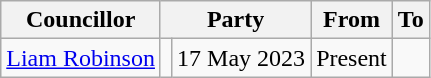<table class=wikitable>
<tr>
<th>Councillor</th>
<th colspan=2>Party</th>
<th>From</th>
<th>To</th>
</tr>
<tr>
<td><a href='#'>Liam Robinson</a></td>
<td></td>
<td align=right>17 May 2023</td>
<td align=right>Present</td>
</tr>
</table>
